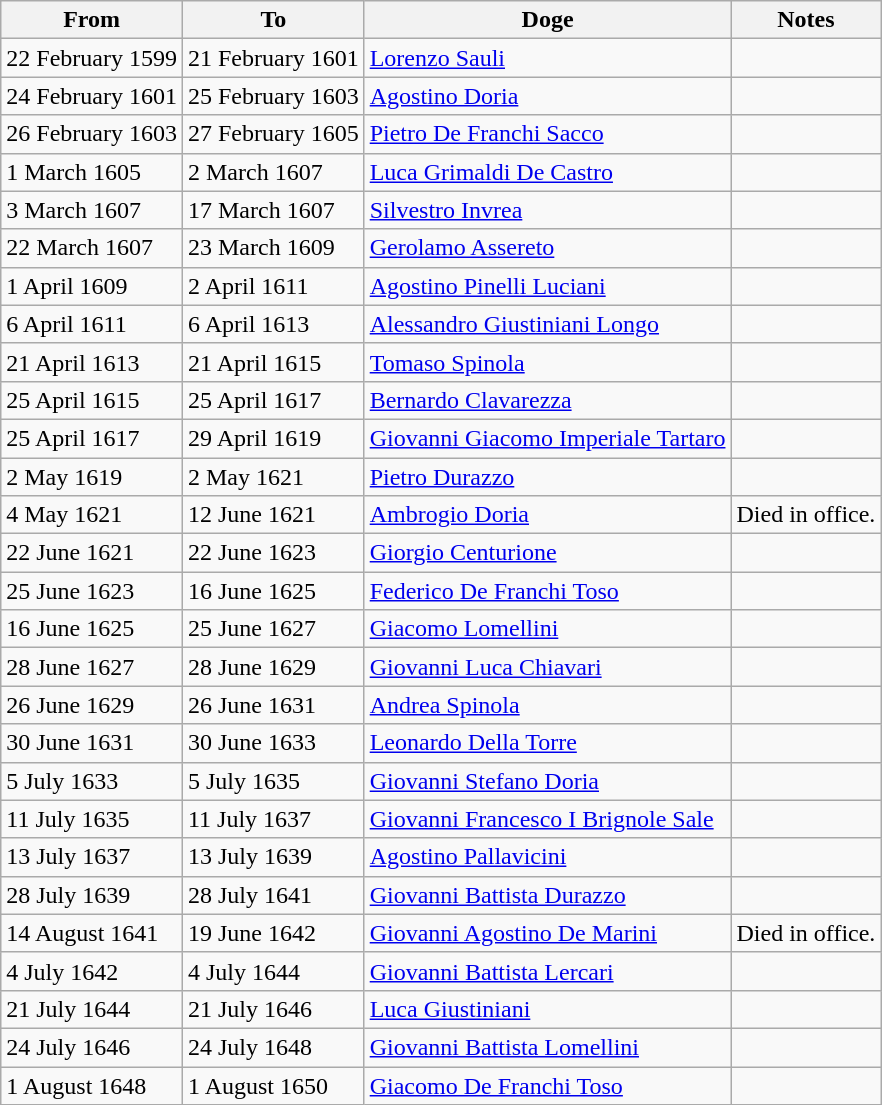<table class=wikitable>
<tr>
<th>From</th>
<th>To</th>
<th>Doge</th>
<th>Notes</th>
</tr>
<tr>
<td>22 February 1599</td>
<td>21 February 1601</td>
<td><a href='#'>Lorenzo Sauli</a></td>
<td></td>
</tr>
<tr>
<td>24 February 1601</td>
<td>25 February 1603</td>
<td><a href='#'>Agostino Doria</a></td>
<td></td>
</tr>
<tr>
<td>26 February 1603</td>
<td>27 February 1605</td>
<td><a href='#'>Pietro De Franchi Sacco</a></td>
<td></td>
</tr>
<tr>
<td>1 March 1605</td>
<td>2 March 1607</td>
<td><a href='#'>Luca Grimaldi De Castro</a></td>
<td></td>
</tr>
<tr>
<td>3 March 1607</td>
<td>17 March 1607</td>
<td><a href='#'>Silvestro Invrea</a></td>
<td></td>
</tr>
<tr>
<td>22 March 1607</td>
<td>23 March 1609</td>
<td><a href='#'>Gerolamo Assereto</a></td>
<td></td>
</tr>
<tr>
<td>1 April 1609</td>
<td>2 April 1611</td>
<td><a href='#'>Agostino Pinelli Luciani</a></td>
<td></td>
</tr>
<tr>
<td>6 April 1611</td>
<td>6 April 1613</td>
<td><a href='#'>Alessandro Giustiniani Longo</a></td>
<td></td>
</tr>
<tr>
<td>21 April 1613</td>
<td>21 April 1615</td>
<td><a href='#'>Tomaso Spinola</a></td>
<td></td>
</tr>
<tr>
<td>25 April 1615</td>
<td>25 April 1617</td>
<td><a href='#'>Bernardo Clavarezza</a></td>
<td></td>
</tr>
<tr>
<td>25 April 1617</td>
<td>29 April 1619</td>
<td><a href='#'>Giovanni Giacomo Imperiale Tartaro</a></td>
<td></td>
</tr>
<tr>
<td>2 May 1619</td>
<td>2 May 1621</td>
<td><a href='#'>Pietro Durazzo</a></td>
<td></td>
</tr>
<tr>
<td>4 May 1621</td>
<td>12 June 1621</td>
<td><a href='#'>Ambrogio Doria</a></td>
<td>Died in office.</td>
</tr>
<tr>
<td>22 June 1621</td>
<td>22 June 1623</td>
<td><a href='#'>Giorgio Centurione</a></td>
<td></td>
</tr>
<tr>
<td>25 June 1623</td>
<td>16 June 1625</td>
<td><a href='#'>Federico De Franchi Toso</a></td>
<td></td>
</tr>
<tr>
<td>16 June 1625</td>
<td>25 June 1627</td>
<td><a href='#'>Giacomo Lomellini</a></td>
<td></td>
</tr>
<tr>
<td>28 June 1627</td>
<td>28 June 1629</td>
<td><a href='#'>Giovanni Luca Chiavari</a></td>
<td></td>
</tr>
<tr>
<td>26 June 1629</td>
<td>26 June 1631</td>
<td><a href='#'>Andrea Spinola</a></td>
<td></td>
</tr>
<tr>
<td>30 June 1631</td>
<td>30 June 1633</td>
<td><a href='#'>Leonardo Della Torre</a></td>
<td></td>
</tr>
<tr>
<td>5 July 1633</td>
<td>5 July 1635</td>
<td><a href='#'>Giovanni Stefano Doria</a></td>
<td></td>
</tr>
<tr>
<td>11 July 1635</td>
<td>11 July 1637</td>
<td><a href='#'>Giovanni Francesco I Brignole Sale</a></td>
<td></td>
</tr>
<tr>
<td>13 July 1637</td>
<td>13 July 1639</td>
<td><a href='#'>Agostino Pallavicini</a></td>
<td></td>
</tr>
<tr>
<td>28 July 1639</td>
<td>28 July 1641</td>
<td><a href='#'>Giovanni Battista Durazzo</a></td>
<td></td>
</tr>
<tr>
<td>14 August 1641</td>
<td>19 June 1642</td>
<td><a href='#'>Giovanni Agostino De Marini</a></td>
<td>Died in office.</td>
</tr>
<tr>
<td>4 July 1642</td>
<td>4 July 1644</td>
<td><a href='#'>Giovanni Battista Lercari</a></td>
<td></td>
</tr>
<tr>
<td>21 July 1644</td>
<td>21 July 1646</td>
<td><a href='#'>Luca Giustiniani</a></td>
<td></td>
</tr>
<tr>
<td>24 July 1646</td>
<td>24 July 1648</td>
<td><a href='#'>Giovanni Battista Lomellini</a></td>
<td></td>
</tr>
<tr>
<td>1 August 1648</td>
<td>1 August 1650</td>
<td><a href='#'>Giacomo De Franchi Toso</a></td>
<td></td>
</tr>
</table>
